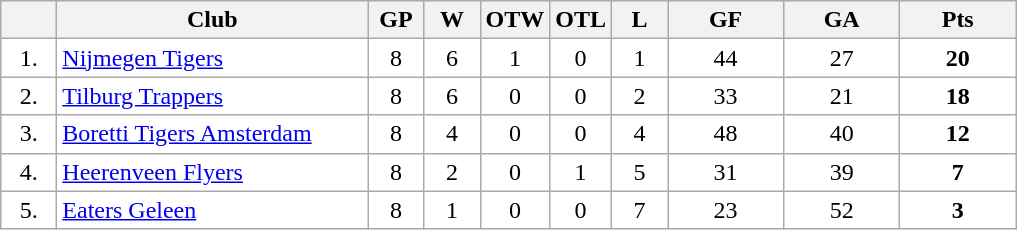<table class="wikitable">
<tr>
<th width="30"></th>
<th width="200">Club</th>
<th width="30">GP</th>
<th width="30">W</th>
<th width="30">OTW</th>
<th width="30">OTL</th>
<th width="30">L</th>
<th width="70">GF</th>
<th width="70">GA</th>
<th width="70">Pts</th>
</tr>
<tr bgcolor="#FFFFFF" align="center">
<td>1.</td>
<td align="left"><a href='#'>Nijmegen Tigers</a></td>
<td>8</td>
<td>6</td>
<td>1</td>
<td>0</td>
<td>1</td>
<td>44</td>
<td>27</td>
<td><strong>20</strong></td>
</tr>
<tr bgcolor="#FFFFFF" align="center">
<td>2.</td>
<td align="left"><a href='#'>Tilburg Trappers</a></td>
<td>8</td>
<td>6</td>
<td>0</td>
<td>0</td>
<td>2</td>
<td>33</td>
<td>21</td>
<td><strong>18</strong></td>
</tr>
<tr bgcolor="#FFFFFF" align="center">
<td>3.</td>
<td align="left"><a href='#'>Boretti Tigers Amsterdam</a></td>
<td>8</td>
<td>4</td>
<td>0</td>
<td>0</td>
<td>4</td>
<td>48</td>
<td>40</td>
<td><strong>12</strong></td>
</tr>
<tr bgcolor="#FFFFFF" align="center">
<td>4.</td>
<td align="left"><a href='#'>Heerenveen Flyers</a></td>
<td>8</td>
<td>2</td>
<td>0</td>
<td>1</td>
<td>5</td>
<td>31</td>
<td>39</td>
<td><strong>7</strong></td>
</tr>
<tr bgcolor="#FFFFFF" align="center">
<td>5.</td>
<td align="left"><a href='#'>Eaters Geleen</a></td>
<td>8</td>
<td>1</td>
<td>0</td>
<td>0</td>
<td>7</td>
<td>23</td>
<td>52</td>
<td><strong>3</strong></td>
</tr>
</table>
